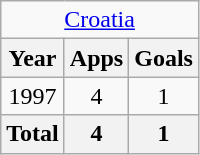<table class="wikitable" style="text-align:center">
<tr>
<td colspan="3"><a href='#'>Croatia</a></td>
</tr>
<tr>
<th>Year</th>
<th>Apps</th>
<th>Goals</th>
</tr>
<tr>
<td>1997</td>
<td>4</td>
<td>1</td>
</tr>
<tr>
<th>Total</th>
<th>4</th>
<th>1</th>
</tr>
</table>
